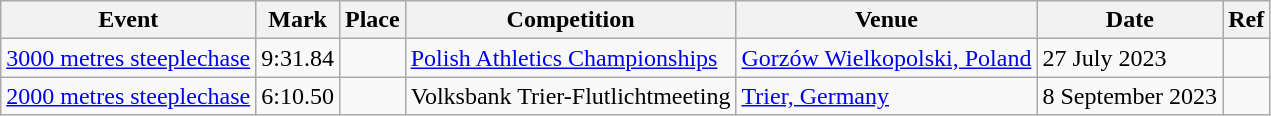<table class="wikitable">
<tr>
<th>Event</th>
<th>Mark</th>
<th>Place</th>
<th>Competition</th>
<th>Venue</th>
<th>Date</th>
<th>Ref</th>
</tr>
<tr>
<td><a href='#'>3000 metres steeplechase</a></td>
<td>9:31.84</td>
<td style="text-align:center;"></td>
<td><a href='#'>Polish Athletics Championships</a></td>
<td><a href='#'>Gorzów Wielkopolski, Poland</a></td>
<td>27 July 2023</td>
<td></td>
</tr>
<tr>
<td><a href='#'>2000 metres steeplechase</a></td>
<td>6:10.50</td>
<td style="text-align:center;"></td>
<td>Volksbank Trier-Flutlichtmeeting</td>
<td><a href='#'>Trier, Germany</a></td>
<td>8 September 2023</td>
<td></td>
</tr>
</table>
